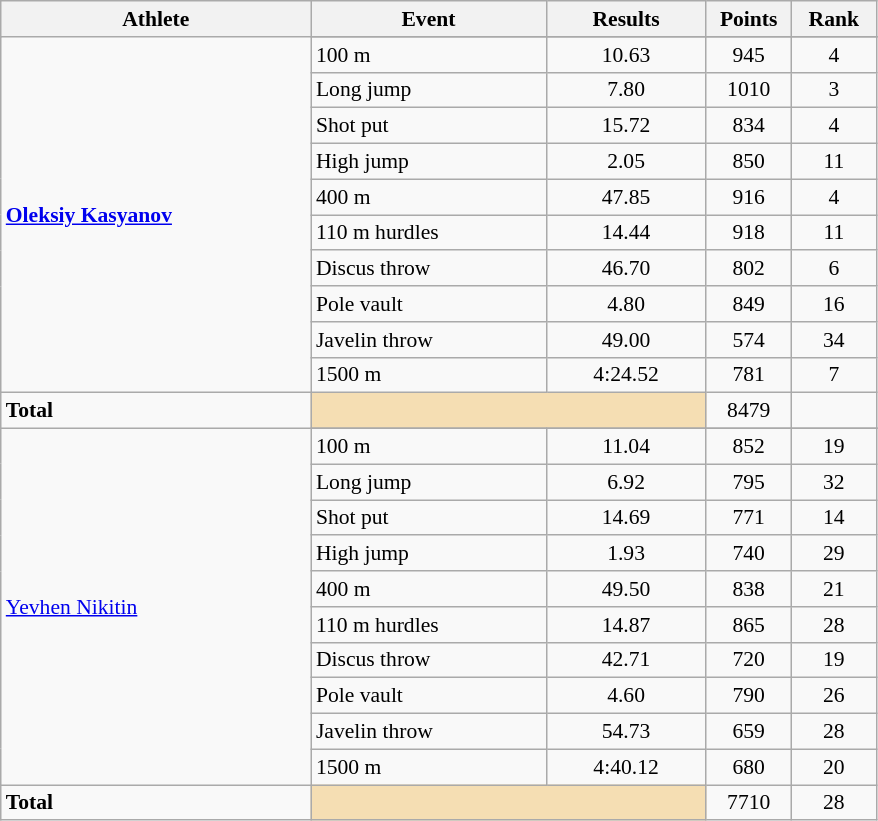<table class=wikitable style="font-size:90%;">
<tr>
<th width=200>Athlete</th>
<th width=150>Event</th>
<th width=100>Results</th>
<th width=50>Points</th>
<th width=50>Rank</th>
</tr>
<tr>
<td rowspan=11><strong><a href='#'>Oleksiy Kasyanov</a></strong></td>
</tr>
<tr>
<td>100 m</td>
<td align=center>10.63</td>
<td align=center>945</td>
<td align=center>4</td>
</tr>
<tr>
<td>Long jump</td>
<td align=center>7.80</td>
<td align=center>1010</td>
<td align=center>3</td>
</tr>
<tr>
<td>Shot put</td>
<td align=center>15.72</td>
<td align=center>834</td>
<td align=center>4</td>
</tr>
<tr>
<td>High jump</td>
<td align=center>2.05</td>
<td align=center>850</td>
<td align=center>11</td>
</tr>
<tr>
<td>400 m</td>
<td align=center>47.85</td>
<td align=center>916</td>
<td align=center>4</td>
</tr>
<tr>
<td>110 m hurdles</td>
<td align=center>14.44</td>
<td align=center>918</td>
<td align=center>11</td>
</tr>
<tr>
<td>Discus throw</td>
<td align=center>46.70</td>
<td align=center>802</td>
<td align=center>6</td>
</tr>
<tr>
<td>Pole vault</td>
<td align=center>4.80</td>
<td align=center>849</td>
<td align=center>16</td>
</tr>
<tr>
<td>Javelin throw</td>
<td align=center>49.00</td>
<td align=center>574</td>
<td align=center>34</td>
</tr>
<tr>
<td>1500 m</td>
<td align=center>4:24.52</td>
<td align=center>781</td>
<td align=center>7</td>
</tr>
<tr>
<td><strong>Total</strong></td>
<td colspan=2 style="background:wheat;"></td>
<td align=center>8479</td>
<td align=center></td>
</tr>
<tr>
<td rowspan=11><a href='#'>Yevhen Nikitin</a></td>
</tr>
<tr>
<td>100 m</td>
<td align=center>11.04</td>
<td align=center>852</td>
<td align=center>19</td>
</tr>
<tr>
<td>Long jump</td>
<td align=center>6.92</td>
<td align=center>795</td>
<td align=center>32</td>
</tr>
<tr>
<td>Shot put</td>
<td align=center>14.69</td>
<td align=center>771</td>
<td align=center>14</td>
</tr>
<tr>
<td>High jump</td>
<td align=center>1.93</td>
<td align=center>740</td>
<td align=center>29</td>
</tr>
<tr>
<td>400 m</td>
<td align=center>49.50</td>
<td align=center>838</td>
<td align=center>21</td>
</tr>
<tr>
<td>110 m hurdles</td>
<td align=center>14.87</td>
<td align=center>865</td>
<td align=center>28</td>
</tr>
<tr>
<td>Discus throw</td>
<td align=center>42.71</td>
<td align=center>720</td>
<td align=center>19</td>
</tr>
<tr>
<td>Pole vault</td>
<td align=center>4.60</td>
<td align=center>790</td>
<td align=center>26</td>
</tr>
<tr>
<td>Javelin throw</td>
<td align=center>54.73</td>
<td align=center>659</td>
<td align=center>28</td>
</tr>
<tr>
<td>1500 m</td>
<td align=center>4:40.12</td>
<td align=center>680</td>
<td align=center>20</td>
</tr>
<tr>
<td><strong>Total</strong></td>
<td colspan=2 style="background:wheat;"></td>
<td align=center>7710</td>
<td align=center>28</td>
</tr>
</table>
